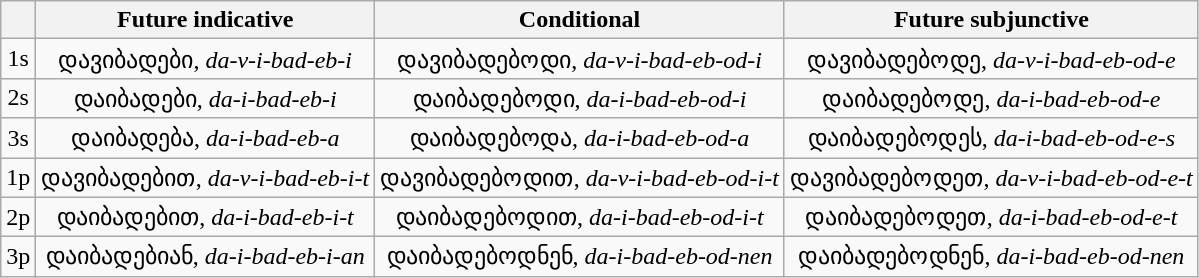<table class="wikitable" style="text-align:center;">
<tr>
<th> </th>
<th>Future indicative</th>
<th>Conditional</th>
<th>Future subjunctive</th>
</tr>
<tr>
<td>1s</td>
<td>დავიბადები, <em>da-v-i-bad-eb-i</em></td>
<td>დავიბადებოდი, <em>da-v-i-bad-eb-od-i</em></td>
<td>დავიბადებოდე, <em>da-v-i-bad-eb-od-e</em></td>
</tr>
<tr>
<td>2s</td>
<td>დაიბადები, <em>da-i-bad-eb-i</em></td>
<td>დაიბადებოდი, <em>da-i-bad-eb-od-i</em></td>
<td>დაიბადებოდე, <em>da-i-bad-eb-od-e</em></td>
</tr>
<tr>
<td>3s</td>
<td>დაიბადება, <em>da-i-bad-eb-a</em></td>
<td>დაიბადებოდა, <em>da-i-bad-eb-od-a</em></td>
<td>დაიბადებოდეს, <em>da-i-bad-eb-od-e-s</em></td>
</tr>
<tr>
<td>1p</td>
<td>დავიბადებით, <em>da-v-i-bad-eb-i-t</em></td>
<td>დავიბადებოდით, <em>da-v-i-bad-eb-od-i-t</em></td>
<td>დავიბადებოდეთ, <em>da-v-i-bad-eb-od-e-t</em></td>
</tr>
<tr>
<td>2p</td>
<td>დაიბადებით, <em>da-i-bad-eb-i-t</em></td>
<td>დაიბადებოდით, <em>da-i-bad-eb-od-i-t</em></td>
<td>დაიბადებოდეთ, <em>da-i-bad-eb-od-e-t</em></td>
</tr>
<tr>
<td>3p</td>
<td>დაიბადებიან, <em>da-i-bad-eb-i-an</em></td>
<td>დაიბადებოდნენ, <em>da-i-bad-eb-od-nen</em></td>
<td>დაიბადებოდნენ, <em>da-i-bad-eb-od-nen</em></td>
</tr>
</table>
